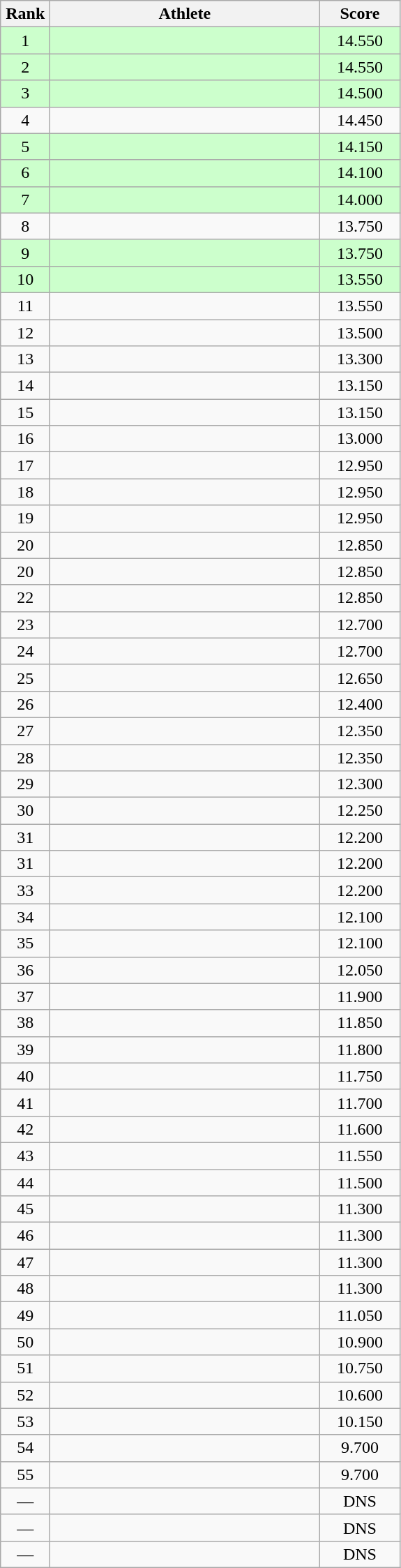<table class=wikitable style="text-align:center">
<tr>
<th width=40>Rank</th>
<th width=250>Athlete</th>
<th width=70>Score</th>
</tr>
<tr bgcolor="ccffcc">
<td>1</td>
<td align=left></td>
<td>14.550</td>
</tr>
<tr bgcolor="ccffcc">
<td>2</td>
<td align=left></td>
<td>14.550</td>
</tr>
<tr bgcolor="ccffcc">
<td>3</td>
<td align=left></td>
<td>14.500</td>
</tr>
<tr>
<td>4</td>
<td align=left></td>
<td>14.450</td>
</tr>
<tr bgcolor="ccffcc">
<td>5</td>
<td align=left></td>
<td>14.150</td>
</tr>
<tr bgcolor="ccffcc">
<td>6</td>
<td align=left></td>
<td>14.100</td>
</tr>
<tr bgcolor="ccffcc">
<td>7</td>
<td align=left></td>
<td>14.000</td>
</tr>
<tr>
<td>8</td>
<td align=left></td>
<td>13.750</td>
</tr>
<tr bgcolor="ccffcc">
<td>9</td>
<td align=left></td>
<td>13.750</td>
</tr>
<tr bgcolor="ccffcc">
<td>10</td>
<td align=left></td>
<td>13.550</td>
</tr>
<tr>
<td>11</td>
<td align=left></td>
<td>13.550</td>
</tr>
<tr>
<td>12</td>
<td align=left></td>
<td>13.500</td>
</tr>
<tr>
<td>13</td>
<td align=left></td>
<td>13.300</td>
</tr>
<tr>
<td>14</td>
<td align=left></td>
<td>13.150</td>
</tr>
<tr>
<td>15</td>
<td align=left></td>
<td>13.150</td>
</tr>
<tr>
<td>16</td>
<td align=left></td>
<td>13.000</td>
</tr>
<tr>
<td>17</td>
<td align=left></td>
<td>12.950</td>
</tr>
<tr>
<td>18</td>
<td align=left></td>
<td>12.950</td>
</tr>
<tr>
<td>19</td>
<td align=left></td>
<td>12.950</td>
</tr>
<tr>
<td>20</td>
<td align=left></td>
<td>12.850</td>
</tr>
<tr>
<td>20</td>
<td align=left></td>
<td>12.850</td>
</tr>
<tr>
<td>22</td>
<td align=left></td>
<td>12.850</td>
</tr>
<tr>
<td>23</td>
<td align=left></td>
<td>12.700</td>
</tr>
<tr>
<td>24</td>
<td align=left></td>
<td>12.700</td>
</tr>
<tr>
<td>25</td>
<td align=left></td>
<td>12.650</td>
</tr>
<tr>
<td>26</td>
<td align=left></td>
<td>12.400</td>
</tr>
<tr>
<td>27</td>
<td align=left></td>
<td>12.350</td>
</tr>
<tr>
<td>28</td>
<td align=left></td>
<td>12.350</td>
</tr>
<tr>
<td>29</td>
<td align=left></td>
<td>12.300</td>
</tr>
<tr>
<td>30</td>
<td align=left></td>
<td>12.250</td>
</tr>
<tr>
<td>31</td>
<td align=left></td>
<td>12.200</td>
</tr>
<tr>
<td>31</td>
<td align=left></td>
<td>12.200</td>
</tr>
<tr>
<td>33</td>
<td align=left></td>
<td>12.200</td>
</tr>
<tr>
<td>34</td>
<td align=left></td>
<td>12.100</td>
</tr>
<tr>
<td>35</td>
<td align=left></td>
<td>12.100</td>
</tr>
<tr>
<td>36</td>
<td align=left></td>
<td>12.050</td>
</tr>
<tr>
<td>37</td>
<td align=left></td>
<td>11.900</td>
</tr>
<tr>
<td>38</td>
<td align=left></td>
<td>11.850</td>
</tr>
<tr>
<td>39</td>
<td align=left></td>
<td>11.800</td>
</tr>
<tr>
<td>40</td>
<td align=left></td>
<td>11.750</td>
</tr>
<tr>
<td>41</td>
<td align=left></td>
<td>11.700</td>
</tr>
<tr>
<td>42</td>
<td align=left></td>
<td>11.600</td>
</tr>
<tr>
<td>43</td>
<td align=left></td>
<td>11.550</td>
</tr>
<tr>
<td>44</td>
<td align=left></td>
<td>11.500</td>
</tr>
<tr>
<td>45</td>
<td align=left></td>
<td>11.300</td>
</tr>
<tr>
<td>46</td>
<td align=left></td>
<td>11.300</td>
</tr>
<tr>
<td>47</td>
<td align=left></td>
<td>11.300</td>
</tr>
<tr>
<td>48</td>
<td align=left></td>
<td>11.300</td>
</tr>
<tr>
<td>49</td>
<td align=left></td>
<td>11.050</td>
</tr>
<tr>
<td>50</td>
<td align=left></td>
<td>10.900</td>
</tr>
<tr>
<td>51</td>
<td align=left></td>
<td>10.750</td>
</tr>
<tr>
<td>52</td>
<td align=left></td>
<td>10.600</td>
</tr>
<tr>
<td>53</td>
<td align=left></td>
<td>10.150</td>
</tr>
<tr>
<td>54</td>
<td align=left></td>
<td>9.700</td>
</tr>
<tr>
<td>55</td>
<td align=left></td>
<td>9.700</td>
</tr>
<tr>
<td>—</td>
<td align=left></td>
<td>DNS</td>
</tr>
<tr>
<td>—</td>
<td align=left></td>
<td>DNS</td>
</tr>
<tr>
<td>—</td>
<td align=left></td>
<td>DNS</td>
</tr>
</table>
